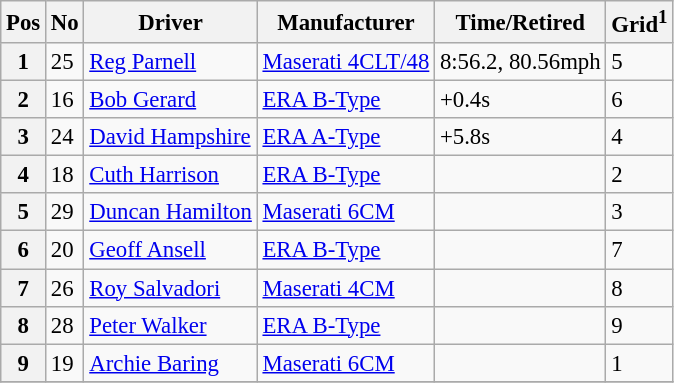<table class="wikitable" style="font-size: 95%;">
<tr>
<th>Pos</th>
<th>No</th>
<th>Driver</th>
<th>Manufacturer</th>
<th>Time/Retired</th>
<th>Grid<sup>1</sup></th>
</tr>
<tr>
<th>1</th>
<td>25</td>
<td> <a href='#'>Reg Parnell</a></td>
<td><a href='#'>Maserati 4CLT/48</a></td>
<td>8:56.2, 80.56mph</td>
<td>5</td>
</tr>
<tr>
<th>2</th>
<td>16</td>
<td> <a href='#'>Bob Gerard</a></td>
<td><a href='#'>ERA B-Type</a></td>
<td>+0.4s</td>
<td>6</td>
</tr>
<tr>
<th>3</th>
<td>24</td>
<td> <a href='#'>David Hampshire</a></td>
<td><a href='#'>ERA A-Type</a></td>
<td>+5.8s</td>
<td>4</td>
</tr>
<tr>
<th>4</th>
<td>18</td>
<td> <a href='#'>Cuth Harrison</a></td>
<td><a href='#'>ERA B-Type</a></td>
<td></td>
<td>2</td>
</tr>
<tr>
<th>5</th>
<td>29</td>
<td> <a href='#'>Duncan Hamilton</a></td>
<td><a href='#'>Maserati 6CM</a></td>
<td></td>
<td>3</td>
</tr>
<tr>
<th>6</th>
<td>20</td>
<td> <a href='#'>Geoff Ansell</a></td>
<td><a href='#'>ERA B-Type</a></td>
<td></td>
<td>7</td>
</tr>
<tr>
<th>7</th>
<td>26</td>
<td> <a href='#'>Roy Salvadori</a></td>
<td><a href='#'>Maserati 4CM</a></td>
<td></td>
<td>8</td>
</tr>
<tr>
<th>8</th>
<td>28</td>
<td> <a href='#'>Peter Walker</a></td>
<td><a href='#'>ERA B-Type</a></td>
<td></td>
<td>9</td>
</tr>
<tr>
<th>9</th>
<td>19</td>
<td> <a href='#'>Archie Baring</a></td>
<td><a href='#'>Maserati 6CM</a></td>
<td></td>
<td>1</td>
</tr>
<tr>
</tr>
</table>
